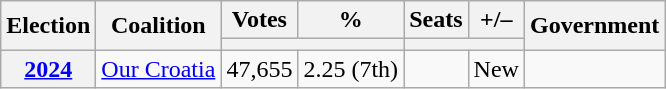<table class="wikitable" style="text-align:right;">
<tr>
<th rowspan=2>Election</th>
<th rowspan=2>Coalition</th>
<th>Votes</th>
<th>%</th>
<th>Seats</th>
<th>+/–</th>
<th rowspan=2>Government</th>
</tr>
<tr>
<th colspan=2></th>
<th colspan=2></th>
</tr>
<tr>
<th><a href='#'>2024</a></th>
<td align=left><a href='#'>Our Croatia</a></td>
<td>47,655</td>
<td>2.25 (7th)</td>
<td></td>
<td>New</td>
<td></td>
</tr>
</table>
